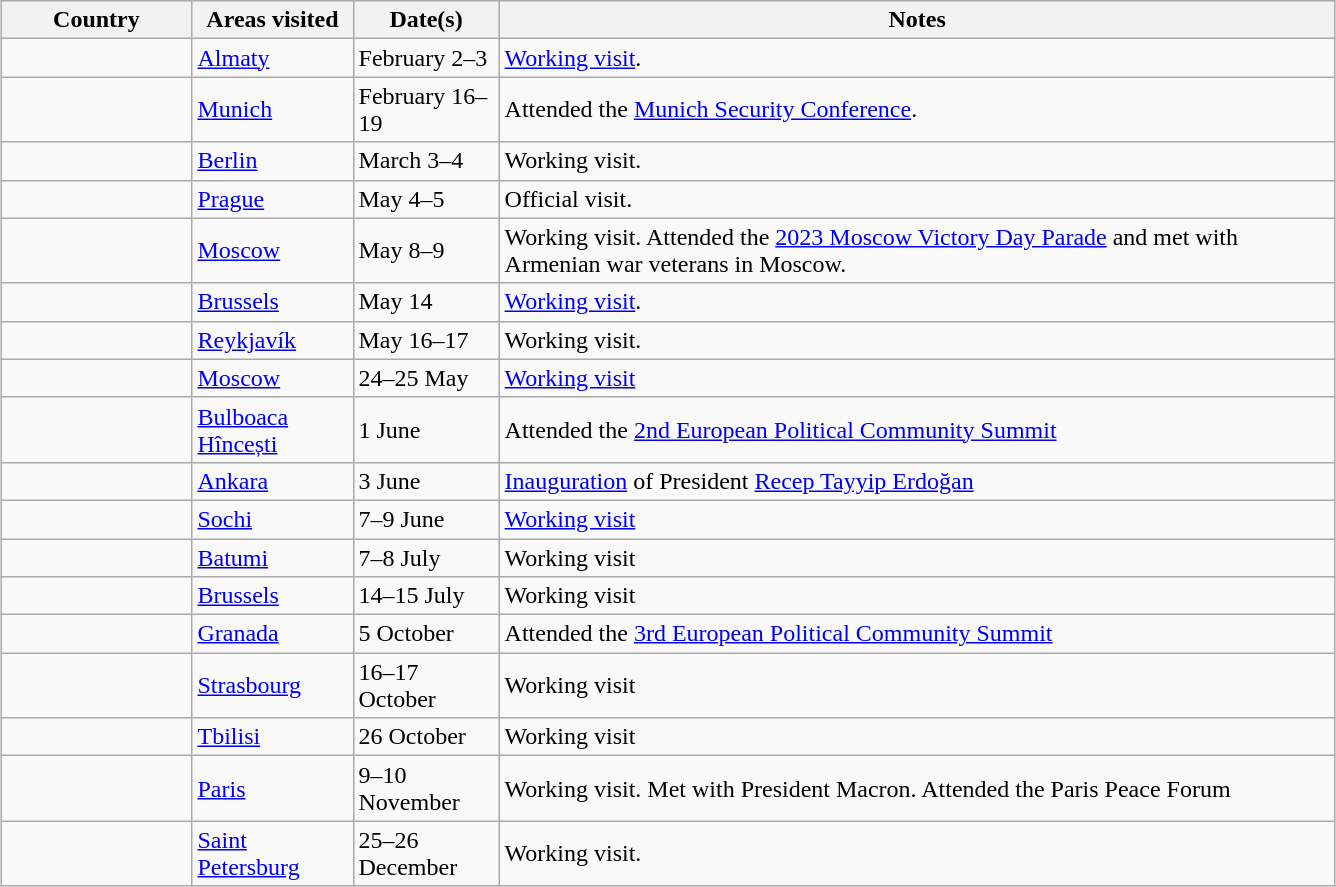<table class="wikitable" style="margin: 1em auto 1em auto">
<tr>
<th style="width:120px;">Country</th>
<th style="width:100px;">Areas visited</th>
<th style="width:90px;">Date(s)</th>
<th style="width:550px;">Notes</th>
</tr>
<tr>
<td></td>
<td><a href='#'>Almaty</a></td>
<td>February 2–3</td>
<td><a href='#'>Working visit</a>.</td>
</tr>
<tr>
<td></td>
<td><a href='#'>Munich</a></td>
<td>February 16–19</td>
<td>Attended the <a href='#'>Munich Security Conference</a>.</td>
</tr>
<tr>
<td></td>
<td><a href='#'>Berlin</a></td>
<td>March 3–4</td>
<td>Working visit.</td>
</tr>
<tr>
<td></td>
<td><a href='#'>Prague</a></td>
<td>May 4–5</td>
<td>Official visit.</td>
</tr>
<tr>
<td></td>
<td><a href='#'>Moscow</a></td>
<td>May 8–9</td>
<td>Working visit. Attended the <a href='#'>2023 Moscow Victory Day Parade</a> and met with Armenian war veterans in Moscow.</td>
</tr>
<tr>
<td></td>
<td><a href='#'>Brussels</a></td>
<td>May 14</td>
<td><a href='#'>Working visit</a>.</td>
</tr>
<tr>
<td></td>
<td><a href='#'>Reykjavík</a></td>
<td>May 16–17</td>
<td>Working visit.</td>
</tr>
<tr>
<td></td>
<td><a href='#'>Moscow</a></td>
<td>24–25 May</td>
<td><a href='#'>Working visit</a></td>
</tr>
<tr>
<td></td>
<td><a href='#'>Bulboaca</a><br><a href='#'>Hîncești</a></td>
<td>1 June</td>
<td>Attended the <a href='#'>2nd European Political Community Summit</a></td>
</tr>
<tr>
<td></td>
<td><a href='#'>Ankara</a></td>
<td>3 June</td>
<td><a href='#'>Inauguration</a> of President <a href='#'>Recep Tayyip Erdoğan</a></td>
</tr>
<tr>
<td></td>
<td><a href='#'>Sochi</a></td>
<td>7–9 June</td>
<td><a href='#'>Working visit</a></td>
</tr>
<tr>
<td></td>
<td><a href='#'>Batumi</a></td>
<td>7–8 July</td>
<td>Working visit</td>
</tr>
<tr>
<td></td>
<td><a href='#'>Brussels</a></td>
<td>14–15 July</td>
<td>Working visit</td>
</tr>
<tr>
<td></td>
<td><a href='#'>Granada</a></td>
<td>5 October</td>
<td>Attended the <a href='#'>3rd European Political Community Summit</a></td>
</tr>
<tr>
<td></td>
<td><a href='#'>Strasbourg</a></td>
<td>16–17 October</td>
<td>Working visit</td>
</tr>
<tr>
<td></td>
<td><a href='#'>Tbilisi</a></td>
<td>26 October</td>
<td>Working visit</td>
</tr>
<tr>
<td></td>
<td><a href='#'>Paris</a></td>
<td>9–10 November</td>
<td>Working visit. Met with President Macron. Attended the Paris Peace Forum</td>
</tr>
<tr>
<td></td>
<td><a href='#'>Saint Petersburg</a></td>
<td>25–26 December</td>
<td>Working visit.</td>
</tr>
</table>
